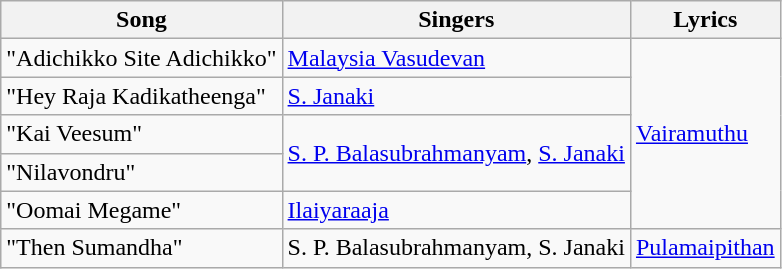<table class="wikitable">
<tr>
<th>Song</th>
<th>Singers</th>
<th>Lyrics</th>
</tr>
<tr>
<td>"Adichikko Site Adichikko"</td>
<td><a href='#'>Malaysia Vasudevan</a></td>
<td rowspan=5><a href='#'>Vairamuthu</a></td>
</tr>
<tr>
<td>"Hey Raja Kadikatheenga"</td>
<td><a href='#'>S. Janaki</a></td>
</tr>
<tr>
<td>"Kai Veesum"</td>
<td rowspan=2><a href='#'>S. P. Balasubrahmanyam</a>, <a href='#'>S. Janaki</a></td>
</tr>
<tr>
<td>"Nilavondru"</td>
</tr>
<tr>
<td>"Oomai Megame"</td>
<td><a href='#'>Ilaiyaraaja</a></td>
</tr>
<tr>
<td>"Then Sumandha"</td>
<td>S. P. Balasubrahmanyam, S. Janaki</td>
<td><a href='#'>Pulamaipithan</a></td>
</tr>
</table>
